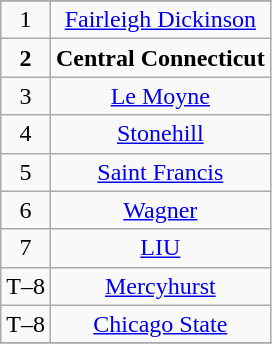<table class="wikitable" border="1">
<tr align=center>
</tr>
<tr align="center">
<td>1</td>
<td><a href='#'>Fairleigh Dickinson</a></td>
</tr>
<tr align="center">
<td><strong>2</strong></td>
<td><strong>Central Connecticut</strong></td>
</tr>
<tr align="center">
<td>3</td>
<td><a href='#'>Le Moyne</a></td>
</tr>
<tr align="center">
<td>4</td>
<td><a href='#'>Stonehill</a></td>
</tr>
<tr align="center">
<td>5</td>
<td><a href='#'>Saint Francis</a></td>
</tr>
<tr align="center">
<td>6</td>
<td><a href='#'>Wagner</a></td>
</tr>
<tr align="center">
<td>7</td>
<td><a href='#'>LIU</a></td>
</tr>
<tr align="center">
<td>T–8</td>
<td><a href='#'>Mercyhurst</a></td>
</tr>
<tr align="center">
<td>T–8</td>
<td><a href='#'>Chicago State</a></td>
</tr>
<tr align="center">
</tr>
</table>
